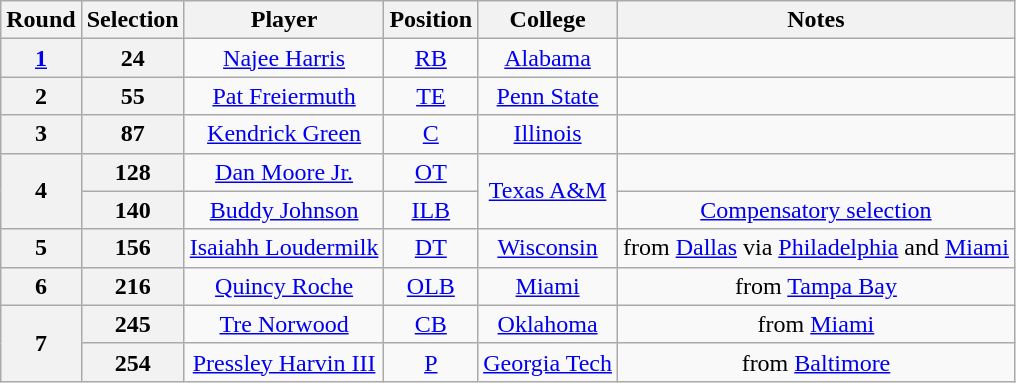<table class="wikitable" style="text-align:center">
<tr>
<th>Round</th>
<th>Selection</th>
<th>Player</th>
<th>Position</th>
<th>College</th>
<th>Notes</th>
</tr>
<tr>
<th><a href='#'>1</a></th>
<th>24</th>
<td><a href='#'>Najee Harris</a></td>
<td><a href='#'>RB</a></td>
<td><a href='#'>Alabama</a></td>
<td></td>
</tr>
<tr>
<th>2</th>
<th>55</th>
<td><a href='#'>Pat Freiermuth</a></td>
<td><a href='#'>TE</a></td>
<td><a href='#'>Penn State</a></td>
<td></td>
</tr>
<tr>
<th>3</th>
<th>87</th>
<td><a href='#'>Kendrick Green</a></td>
<td><a href='#'>C</a></td>
<td><a href='#'>Illinois</a></td>
<td></td>
</tr>
<tr>
<th rowspan=2>4</th>
<th>128</th>
<td><a href='#'>Dan Moore Jr.</a></td>
<td><a href='#'>OT</a></td>
<td rowspan=2><a href='#'>Texas A&M</a></td>
<td></td>
</tr>
<tr>
<th>140</th>
<td><a href='#'>Buddy Johnson</a></td>
<td><a href='#'>ILB</a></td>
<td><a href='#'>Compensatory selection</a></td>
</tr>
<tr>
<th>5</th>
<th>156</th>
<td><a href='#'>Isaiahh Loudermilk</a></td>
<td><a href='#'>DT</a></td>
<td><a href='#'>Wisconsin</a></td>
<td>from <a href='#'>Dallas</a> via <a href='#'>Philadelphia</a> and <a href='#'>Miami</a></td>
</tr>
<tr>
<th>6</th>
<th>216</th>
<td><a href='#'>Quincy Roche</a></td>
<td><a href='#'>OLB</a></td>
<td><a href='#'>Miami</a></td>
<td>from <a href='#'>Tampa Bay</a></td>
</tr>
<tr>
<th rowspan=2>7</th>
<th>245</th>
<td><a href='#'>Tre Norwood</a></td>
<td><a href='#'>CB</a></td>
<td><a href='#'>Oklahoma</a></td>
<td>from <a href='#'>Miami</a></td>
</tr>
<tr>
<th>254</th>
<td><a href='#'>Pressley Harvin III</a></td>
<td><a href='#'>P</a></td>
<td><a href='#'>Georgia Tech</a></td>
<td>from <a href='#'>Baltimore</a></td>
</tr>
</table>
